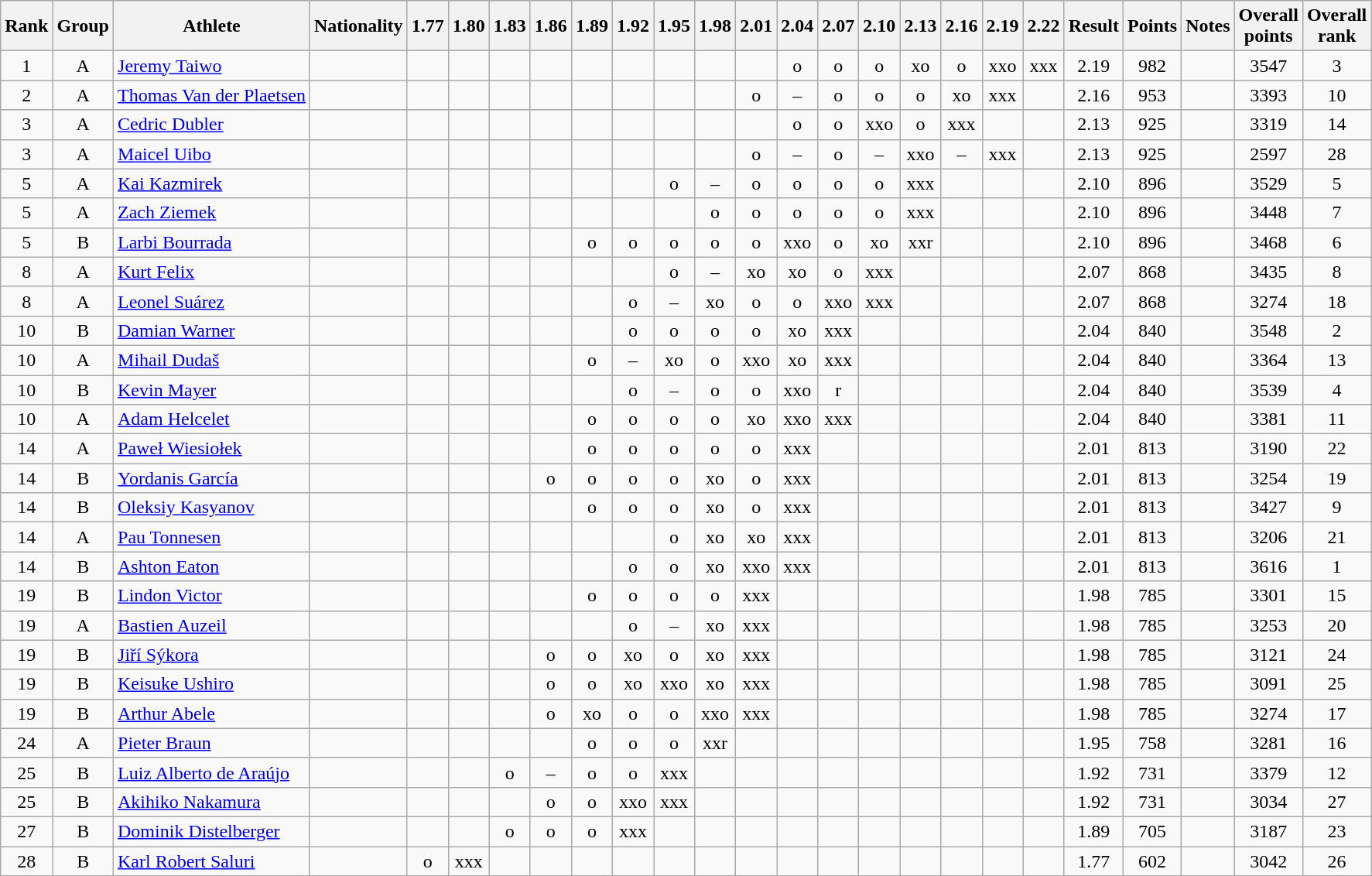<table class="wikitable sortable" style="text-align:center">
<tr>
<th>Rank</th>
<th>Group</th>
<th>Athlete</th>
<th>Nationality</th>
<th>1.77</th>
<th>1.80</th>
<th>1.83</th>
<th>1.86</th>
<th>1.89</th>
<th>1.92</th>
<th>1.95</th>
<th>1.98</th>
<th>2.01</th>
<th>2.04</th>
<th>2.07</th>
<th>2.10</th>
<th>2.13</th>
<th>2.16</th>
<th>2.19</th>
<th>2.22</th>
<th>Result</th>
<th>Points</th>
<th>Notes</th>
<th>Overall<br>points</th>
<th>Overall<br>rank</th>
</tr>
<tr>
<td>1</td>
<td>A</td>
<td align=left><a href='#'>Jeremy Taiwo</a></td>
<td align=left></td>
<td></td>
<td></td>
<td></td>
<td></td>
<td></td>
<td></td>
<td></td>
<td></td>
<td></td>
<td>o</td>
<td>o</td>
<td>o</td>
<td>xo</td>
<td>o</td>
<td>xxo</td>
<td>xxx</td>
<td>2.19</td>
<td>982</td>
<td></td>
<td>3547</td>
<td>3</td>
</tr>
<tr>
<td>2</td>
<td>A</td>
<td align=left><a href='#'>Thomas Van der Plaetsen</a></td>
<td align=left></td>
<td></td>
<td></td>
<td></td>
<td></td>
<td></td>
<td></td>
<td></td>
<td></td>
<td>o</td>
<td>–</td>
<td>o</td>
<td>o</td>
<td>o</td>
<td>xo</td>
<td>xxx</td>
<td></td>
<td>2.16</td>
<td>953</td>
<td></td>
<td>3393</td>
<td>10</td>
</tr>
<tr>
<td>3</td>
<td>A</td>
<td align=left><a href='#'>Cedric Dubler</a></td>
<td align=left></td>
<td></td>
<td></td>
<td></td>
<td></td>
<td></td>
<td></td>
<td></td>
<td></td>
<td></td>
<td>o</td>
<td>o</td>
<td>xxo</td>
<td>o</td>
<td>xxx</td>
<td></td>
<td></td>
<td>2.13</td>
<td>925</td>
<td></td>
<td>3319</td>
<td>14</td>
</tr>
<tr>
<td>3</td>
<td>A</td>
<td align=left><a href='#'>Maicel Uibo</a></td>
<td align=left></td>
<td></td>
<td></td>
<td></td>
<td></td>
<td></td>
<td></td>
<td></td>
<td></td>
<td>o</td>
<td>–</td>
<td>o</td>
<td>–</td>
<td>xxo</td>
<td>–</td>
<td>xxx</td>
<td></td>
<td>2.13</td>
<td>925</td>
<td></td>
<td>2597</td>
<td>28</td>
</tr>
<tr>
<td>5</td>
<td>A</td>
<td align=left><a href='#'>Kai Kazmirek</a></td>
<td align=left></td>
<td></td>
<td></td>
<td></td>
<td></td>
<td></td>
<td></td>
<td>o</td>
<td>–</td>
<td>o</td>
<td>o</td>
<td>o</td>
<td>o</td>
<td>xxx</td>
<td></td>
<td></td>
<td></td>
<td>2.10</td>
<td>896</td>
<td></td>
<td>3529</td>
<td>5</td>
</tr>
<tr>
<td>5</td>
<td>A</td>
<td align=left><a href='#'>Zach Ziemek</a></td>
<td align=left></td>
<td></td>
<td></td>
<td></td>
<td></td>
<td></td>
<td></td>
<td></td>
<td>o</td>
<td>o</td>
<td>o</td>
<td>o</td>
<td>o</td>
<td>xxx</td>
<td></td>
<td></td>
<td></td>
<td>2.10</td>
<td>896</td>
<td></td>
<td>3448</td>
<td>7</td>
</tr>
<tr>
<td>5</td>
<td>B</td>
<td align=left><a href='#'>Larbi Bourrada</a></td>
<td align=left></td>
<td></td>
<td></td>
<td></td>
<td></td>
<td>o</td>
<td>o</td>
<td>o</td>
<td>o</td>
<td>o</td>
<td>xxo</td>
<td>o</td>
<td>xo</td>
<td>xxr</td>
<td></td>
<td></td>
<td></td>
<td>2.10</td>
<td>896</td>
<td></td>
<td>3468</td>
<td>6</td>
</tr>
<tr>
<td>8</td>
<td>A</td>
<td align=left><a href='#'>Kurt Felix</a></td>
<td align=left></td>
<td></td>
<td></td>
<td></td>
<td></td>
<td></td>
<td></td>
<td>o</td>
<td>–</td>
<td>xo</td>
<td>xo</td>
<td>o</td>
<td>xxx</td>
<td></td>
<td></td>
<td></td>
<td></td>
<td>2.07</td>
<td>868</td>
<td></td>
<td>3435</td>
<td>8</td>
</tr>
<tr>
<td>8</td>
<td>A</td>
<td align=left><a href='#'>Leonel Suárez</a></td>
<td align=left></td>
<td></td>
<td></td>
<td></td>
<td></td>
<td></td>
<td>o</td>
<td>–</td>
<td>xo</td>
<td>o</td>
<td>o</td>
<td>xxo</td>
<td>xxx</td>
<td></td>
<td></td>
<td></td>
<td></td>
<td>2.07</td>
<td>868</td>
<td></td>
<td>3274</td>
<td>18</td>
</tr>
<tr>
<td>10</td>
<td>B</td>
<td align=left><a href='#'>Damian Warner</a></td>
<td align=left></td>
<td></td>
<td></td>
<td></td>
<td></td>
<td></td>
<td>o</td>
<td>o</td>
<td>o</td>
<td>o</td>
<td>xo</td>
<td>xxx</td>
<td></td>
<td></td>
<td></td>
<td></td>
<td></td>
<td>2.04</td>
<td>840</td>
<td></td>
<td>3548</td>
<td>2</td>
</tr>
<tr>
<td>10</td>
<td>A</td>
<td align=left><a href='#'>Mihail Dudaš</a></td>
<td align=left></td>
<td></td>
<td></td>
<td></td>
<td></td>
<td>o</td>
<td>–</td>
<td>xo</td>
<td>o</td>
<td>xxo</td>
<td>xo</td>
<td>xxx</td>
<td></td>
<td></td>
<td></td>
<td></td>
<td></td>
<td>2.04</td>
<td>840</td>
<td></td>
<td>3364</td>
<td>13</td>
</tr>
<tr>
<td>10</td>
<td>B</td>
<td align=left><a href='#'>Kevin Mayer</a></td>
<td align=left></td>
<td></td>
<td></td>
<td></td>
<td></td>
<td></td>
<td>o</td>
<td>–</td>
<td>o</td>
<td>o</td>
<td>xxo</td>
<td>r</td>
<td></td>
<td></td>
<td></td>
<td></td>
<td></td>
<td>2.04</td>
<td>840</td>
<td></td>
<td>3539</td>
<td>4</td>
</tr>
<tr>
<td>10</td>
<td>A</td>
<td align=left><a href='#'>Adam Helcelet</a></td>
<td align=left></td>
<td></td>
<td></td>
<td></td>
<td></td>
<td>o</td>
<td>o</td>
<td>o</td>
<td>o</td>
<td>xo</td>
<td>xxo</td>
<td>xxx</td>
<td></td>
<td></td>
<td></td>
<td></td>
<td></td>
<td>2.04</td>
<td>840</td>
<td></td>
<td>3381</td>
<td>11</td>
</tr>
<tr>
<td>14</td>
<td>A</td>
<td align=left><a href='#'>Paweł Wiesiołek</a></td>
<td align=left></td>
<td></td>
<td></td>
<td></td>
<td></td>
<td>o</td>
<td>o</td>
<td>o</td>
<td>o</td>
<td>o</td>
<td>xxx</td>
<td></td>
<td></td>
<td></td>
<td></td>
<td></td>
<td></td>
<td>2.01</td>
<td>813</td>
<td></td>
<td>3190</td>
<td>22</td>
</tr>
<tr>
<td>14</td>
<td>B</td>
<td align=left><a href='#'>Yordanis García</a></td>
<td align=left></td>
<td></td>
<td></td>
<td></td>
<td>o</td>
<td>o</td>
<td>o</td>
<td>o</td>
<td>xo</td>
<td>o</td>
<td>xxx</td>
<td></td>
<td></td>
<td></td>
<td></td>
<td></td>
<td></td>
<td>2.01</td>
<td>813</td>
<td></td>
<td>3254</td>
<td>19</td>
</tr>
<tr>
<td>14</td>
<td>B</td>
<td align=left><a href='#'>Oleksiy Kasyanov</a></td>
<td align=left></td>
<td></td>
<td></td>
<td></td>
<td></td>
<td>o</td>
<td>o</td>
<td>o</td>
<td>xo</td>
<td>o</td>
<td>xxx</td>
<td></td>
<td></td>
<td></td>
<td></td>
<td></td>
<td></td>
<td>2.01</td>
<td>813</td>
<td></td>
<td>3427</td>
<td>9</td>
</tr>
<tr>
<td>14</td>
<td>A</td>
<td align=left><a href='#'>Pau Tonnesen</a></td>
<td align=left></td>
<td></td>
<td></td>
<td></td>
<td></td>
<td></td>
<td></td>
<td>o</td>
<td>xo</td>
<td>xo</td>
<td>xxx</td>
<td></td>
<td></td>
<td></td>
<td></td>
<td></td>
<td></td>
<td>2.01</td>
<td>813</td>
<td></td>
<td>3206</td>
<td>21</td>
</tr>
<tr>
<td>14</td>
<td>B</td>
<td align=left><a href='#'>Ashton Eaton</a></td>
<td align=left></td>
<td></td>
<td></td>
<td></td>
<td></td>
<td></td>
<td>o</td>
<td>o</td>
<td>xo</td>
<td>xxo</td>
<td>xxx</td>
<td></td>
<td></td>
<td></td>
<td></td>
<td></td>
<td></td>
<td>2.01</td>
<td>813</td>
<td></td>
<td>3616</td>
<td>1</td>
</tr>
<tr>
<td>19</td>
<td>B</td>
<td align=left><a href='#'>Lindon Victor</a></td>
<td align=left></td>
<td></td>
<td></td>
<td></td>
<td></td>
<td>o</td>
<td>o</td>
<td>o</td>
<td>o</td>
<td>xxx</td>
<td></td>
<td></td>
<td></td>
<td></td>
<td></td>
<td></td>
<td></td>
<td>1.98</td>
<td>785</td>
<td></td>
<td>3301</td>
<td>15</td>
</tr>
<tr>
<td>19</td>
<td>A</td>
<td align=left><a href='#'>Bastien Auzeil</a></td>
<td align=left></td>
<td></td>
<td></td>
<td></td>
<td></td>
<td></td>
<td>o</td>
<td>–</td>
<td>xo</td>
<td>xxx</td>
<td></td>
<td></td>
<td></td>
<td></td>
<td></td>
<td></td>
<td></td>
<td>1.98</td>
<td>785</td>
<td></td>
<td>3253</td>
<td>20</td>
</tr>
<tr>
<td>19</td>
<td>B</td>
<td align=left><a href='#'>Jiří Sýkora</a></td>
<td align=left></td>
<td></td>
<td></td>
<td></td>
<td>o</td>
<td>o</td>
<td>xo</td>
<td>o</td>
<td>xo</td>
<td>xxx</td>
<td></td>
<td></td>
<td></td>
<td></td>
<td></td>
<td></td>
<td></td>
<td>1.98</td>
<td>785</td>
<td></td>
<td>3121</td>
<td>24</td>
</tr>
<tr>
<td>19</td>
<td>B</td>
<td align=left><a href='#'>Keisuke Ushiro</a></td>
<td align=left></td>
<td></td>
<td></td>
<td></td>
<td>o</td>
<td>o</td>
<td>xo</td>
<td>xxo</td>
<td>xo</td>
<td>xxx</td>
<td></td>
<td></td>
<td></td>
<td></td>
<td></td>
<td></td>
<td></td>
<td>1.98</td>
<td>785</td>
<td></td>
<td>3091</td>
<td>25</td>
</tr>
<tr>
<td>19</td>
<td>B</td>
<td align=left><a href='#'>Arthur Abele</a></td>
<td align=left></td>
<td></td>
<td></td>
<td></td>
<td>o</td>
<td>xo</td>
<td>o</td>
<td>o</td>
<td>xxo</td>
<td>xxx</td>
<td></td>
<td></td>
<td></td>
<td></td>
<td></td>
<td></td>
<td></td>
<td>1.98</td>
<td>785</td>
<td></td>
<td>3274</td>
<td>17</td>
</tr>
<tr>
<td>24</td>
<td>A</td>
<td align=left><a href='#'>Pieter Braun</a></td>
<td align=left></td>
<td></td>
<td></td>
<td></td>
<td></td>
<td>o</td>
<td>o</td>
<td>o</td>
<td>xxr</td>
<td></td>
<td></td>
<td></td>
<td></td>
<td></td>
<td></td>
<td></td>
<td></td>
<td>1.95</td>
<td>758</td>
<td></td>
<td>3281</td>
<td>16</td>
</tr>
<tr>
<td>25</td>
<td>B</td>
<td align=left><a href='#'>Luiz Alberto de Araújo</a></td>
<td align=left></td>
<td></td>
<td></td>
<td>o</td>
<td>–</td>
<td>o</td>
<td>o</td>
<td>xxx</td>
<td></td>
<td></td>
<td></td>
<td></td>
<td></td>
<td></td>
<td></td>
<td></td>
<td></td>
<td>1.92</td>
<td>731</td>
<td></td>
<td>3379</td>
<td>12</td>
</tr>
<tr>
<td>25</td>
<td>B</td>
<td align=left><a href='#'>Akihiko Nakamura</a></td>
<td align=left></td>
<td></td>
<td></td>
<td></td>
<td>o</td>
<td>o</td>
<td>xxo</td>
<td>xxx</td>
<td></td>
<td></td>
<td></td>
<td></td>
<td></td>
<td></td>
<td></td>
<td></td>
<td></td>
<td>1.92</td>
<td>731</td>
<td></td>
<td>3034</td>
<td>27</td>
</tr>
<tr>
<td>27</td>
<td>B</td>
<td align=left><a href='#'>Dominik Distelberger</a></td>
<td align=left></td>
<td></td>
<td></td>
<td>o</td>
<td>o</td>
<td>o</td>
<td>xxx</td>
<td></td>
<td></td>
<td></td>
<td></td>
<td></td>
<td></td>
<td></td>
<td></td>
<td></td>
<td></td>
<td>1.89</td>
<td>705</td>
<td></td>
<td>3187</td>
<td>23</td>
</tr>
<tr>
<td>28</td>
<td>B</td>
<td align=left><a href='#'>Karl Robert Saluri</a></td>
<td align=left></td>
<td>o</td>
<td>xxx</td>
<td></td>
<td></td>
<td></td>
<td></td>
<td></td>
<td></td>
<td></td>
<td></td>
<td></td>
<td></td>
<td></td>
<td></td>
<td></td>
<td></td>
<td>1.77</td>
<td>602</td>
<td></td>
<td>3042</td>
<td>26</td>
</tr>
</table>
